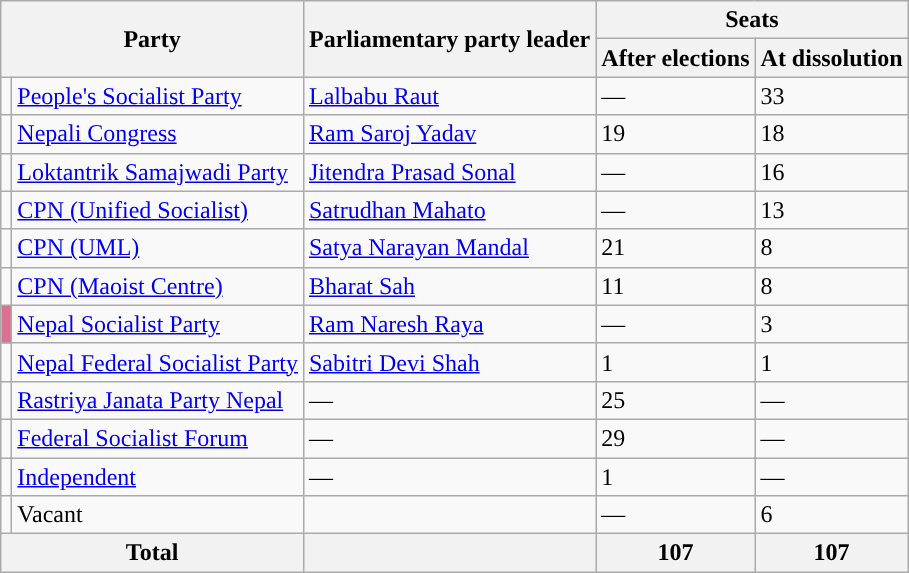<table class="wikitable">
<tr>
<th colspan="2" rowspan="2">Party</th>
<th rowspan="2">Parliamentary party leader</th>
<th colspan="2">Seats</th>
</tr>
<tr>
<th>After elections</th>
<th>At dissolution</th>
</tr>
<tr>
<td></td>
<td><a href='#'>People's Socialist Party</a></td>
<td><a href='#'>Lalbabu Raut</a></td>
<td>—</td>
<td>33</td>
</tr>
<tr>
<td></td>
<td><a href='#'>Nepali Congress</a></td>
<td><a href='#'>Ram Saroj Yadav</a></td>
<td>19</td>
<td>18</td>
</tr>
<tr>
<td></td>
<td><a href='#'>Loktantrik Samajwadi Party</a></td>
<td><a href='#'>Jitendra Prasad Sonal</a></td>
<td>—</td>
<td>16</td>
</tr>
<tr>
<td></td>
<td><a href='#'>CPN (Unified Socialist)</a></td>
<td><a href='#'>Satrudhan Mahato</a></td>
<td>—</td>
<td>13</td>
</tr>
<tr>
<td></td>
<td><a href='#'>CPN (UML)</a></td>
<td><a href='#'>Satya Narayan Mandal</a></td>
<td>21</td>
<td>8</td>
</tr>
<tr>
<td></td>
<td><a href='#'>CPN (Maoist Centre)</a></td>
<td><a href='#'>Bharat Sah</a></td>
<td>11</td>
<td>8</td>
</tr>
<tr>
<td bgcolor="palevioletred"></td>
<td><a href='#'>Nepal Socialist Party</a></td>
<td><a href='#'>Ram Naresh Raya</a></td>
<td>—</td>
<td>3</td>
</tr>
<tr>
<td></td>
<td><a href='#'>Nepal Federal Socialist Party</a></td>
<td><a href='#'>Sabitri Devi Shah</a></td>
<td>1</td>
<td>1</td>
</tr>
<tr>
<td></td>
<td><a href='#'>Rastriya Janata Party Nepal</a></td>
<td>—</td>
<td>25</td>
<td>—</td>
</tr>
<tr>
<td></td>
<td><a href='#'>Federal Socialist Forum</a></td>
<td>—</td>
<td>29</td>
<td>—</td>
</tr>
<tr>
<td></td>
<td><a href='#'>Independent</a></td>
<td>—</td>
<td>1</td>
<td>—</td>
</tr>
<tr>
<td></td>
<td>Vacant</td>
<td></td>
<td>—</td>
<td>6</td>
</tr>
<tr>
<th colspan="2">Total</th>
<th></th>
<th>107</th>
<th>107</th>
</tr>
</table>
